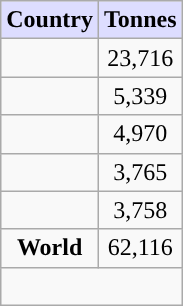<table class="wikitable floatright"  style="text-align:center;">
<tr>
<th style="background:#ddf;">Country</th>
<th style="background:#ddf;">Tonnes</th>
</tr>
<tr>
<td></td>
<td>23,716</td>
</tr>
<tr>
<td></td>
<td>5,339</td>
</tr>
<tr>
<td></td>
<td>4,970</td>
</tr>
<tr>
<td></td>
<td>3,765</td>
</tr>
<tr>
<td></td>
<td>3,758</td>
</tr>
<tr>
<td><strong>World</strong></td>
<td>62,116</td>
</tr>
<tr>
<td colspan=2><br></td>
</tr>
</table>
